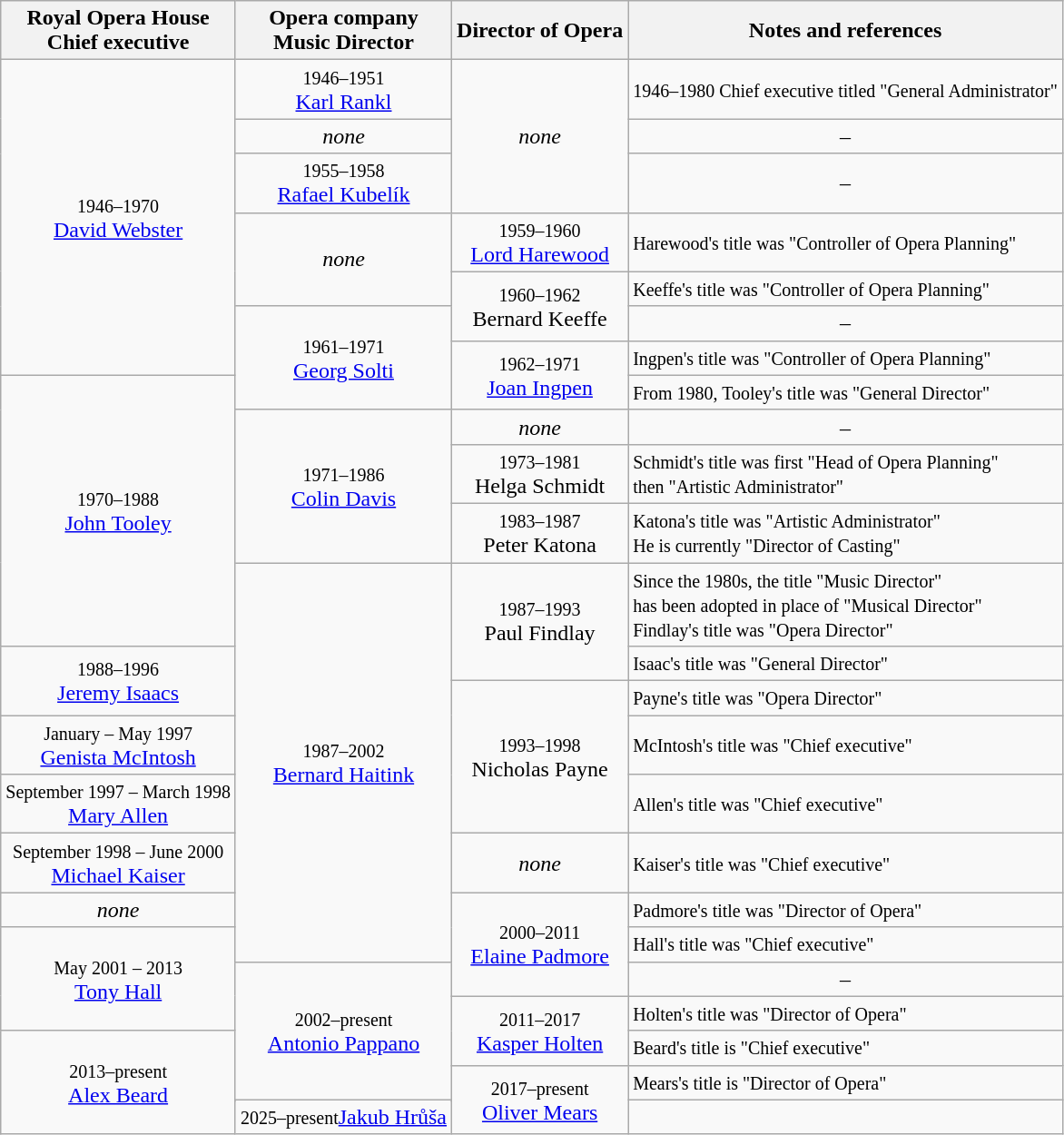<table class="wikitable" style="text-align: center;">
<tr>
<th>Royal Opera House<br>Chief executive</th>
<th>Opera company<br>Music Director</th>
<th>Director of Opera</th>
<th>Notes and references</th>
</tr>
<tr>
<td rowspan="7"><small>1946–1970</small><br><a href='#'>David Webster</a></td>
<td><small>1946–1951</small><br><a href='#'>Karl Rankl</a></td>
<td rowspan="3"><em>none</em></td>
<td style="text-align: left;"><small>1946–1980 Chief executive titled "General Administrator"</small></td>
</tr>
<tr>
<td><em>none</em></td>
<td>–</td>
</tr>
<tr>
<td><small>1955–1958</small><br><a href='#'>Rafael Kubelík</a></td>
<td>–</td>
</tr>
<tr>
<td rowspan="2" style="text-align: center;"><em>none</em></td>
<td><small>1959–1960</small><br><a href='#'>Lord Harewood</a></td>
<td style="text-align: left;"><small>Harewood's title was "Controller of Opera Planning"</small></td>
</tr>
<tr>
<td rowspan="2"><small>1960–1962</small><br>Bernard Keeffe</td>
<td style="text-align: left;"><small>Keeffe's title was "Controller of Opera Planning"</small></td>
</tr>
<tr>
<td rowspan="3"><small>1961–1971</small><br><a href='#'>Georg Solti</a></td>
<td>–</td>
</tr>
<tr>
<td rowspan="2"><small>1962–1971</small><br><a href='#'>Joan Ingpen</a></td>
<td style="text-align: left;"><small>Ingpen's title was "Controller of Opera Planning"</small></td>
</tr>
<tr>
<td rowspan="5"><small>1970–1988</small><br><a href='#'>John Tooley</a></td>
<td style="text-align: left;"><small>From 1980, Tooley's title was "General Director"</small></td>
</tr>
<tr>
<td rowspan="3"><small>1971–1986</small><br><a href='#'>Colin Davis</a></td>
<td><em>none</em></td>
<td>–</td>
</tr>
<tr>
<td><small>1973–1981</small><br>Helga Schmidt</td>
<td style="text-align: left;"><small>Schmidt's title was first "Head of Opera Planning"<br>then "Artistic Administrator"</small></td>
</tr>
<tr>
<td><small>1983–1987</small><br>Peter Katona</td>
<td style="text-align: left;"><small>Katona's title was "Artistic Administrator"<br>He is currently "Director of Casting"</small></td>
</tr>
<tr>
<td rowspan="8"><small>1987–2002</small><br><a href='#'>Bernard Haitink</a></td>
<td rowspan="2"><small>1987–1993</small><br>Paul Findlay</td>
<td style="text-align: left;"><small>Since the 1980s, the title "Music Director"<br>has been adopted in place of "Musical Director"<br>Findlay's title was "Opera Director"</small></td>
</tr>
<tr>
<td rowspan="2"><small>1988–1996</small><br><a href='#'>Jeremy Isaacs</a></td>
<td style="text-align: left;"><small>Isaac's title was "General Director"</small></td>
</tr>
<tr>
<td rowspan="3"><small>1993–1998</small><br>Nicholas Payne</td>
<td style="text-align: left;"><small>Payne's title was "Opera Director"</small></td>
</tr>
<tr>
<td><small>January – May 1997</small><br><a href='#'>Genista McIntosh</a></td>
<td style="text-align: left;"><small>McIntosh's title was "Chief executive"</small></td>
</tr>
<tr>
<td><small>September 1997 – March 1998</small><br><a href='#'>Mary Allen</a></td>
<td style="text-align: left;"><small>Allen's title was "Chief executive"</small></td>
</tr>
<tr>
<td><small>September 1998 – June 2000</small><br><a href='#'>Michael Kaiser</a></td>
<td><em>none</em></td>
<td style="text-align: left;"><small>Kaiser's title was "Chief executive"</small></td>
</tr>
<tr>
<td><em>none</em></td>
<td rowspan="3"><small>2000–2011</small><br><a href='#'>Elaine Padmore</a></td>
<td style="text-align: left;"><small>Padmore's title was "Director of Opera"</small></td>
</tr>
<tr>
<td rowspan="3"><small>May 2001 – 2013</small><br><a href='#'>Tony Hall</a></td>
<td style="text-align: left;"><small>Hall's title was "Chief executive"</small></td>
</tr>
<tr>
<td rowspan="5"><small>2002–present</small><br><a href='#'>Antonio Pappano</a></td>
<td>–</td>
</tr>
<tr>
<td rowspan="2"><small>2011–2017</small><br><a href='#'>Kasper Holten</a></td>
<td style="text-align: left;"><small>Holten's title was "Director of Opera"</small></td>
</tr>
<tr>
<td rowspan="4"><small>2013–present </small><br><a href='#'>Alex Beard</a></td>
<td style="text-align: left;"><small>Beard's title is "Chief executive"</small></td>
</tr>
<tr>
<td rowspan="3"><small>2017–present</small><br><a href='#'>Oliver Mears</a></td>
<td style="text-align: left;"><small>Mears's title is "Director of Opera"</small></td>
</tr>
<tr>
<td rowspan="2"></td>
</tr>
<tr>
<td><small>2025–present</small><a href='#'>Jakub Hrůša</a></td>
</tr>
</table>
